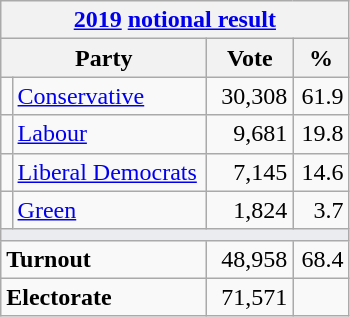<table class="wikitable">
<tr>
<th colspan="4"><a href='#'>2019</a> <a href='#'>notional result</a></th>
</tr>
<tr>
<th bgcolor="#DDDDFF" width="130px" colspan="2">Party</th>
<th bgcolor="#DDDDFF" width="50px">Vote</th>
<th bgcolor="#DDDDFF" width="30px">%</th>
</tr>
<tr>
<td></td>
<td><a href='#'>Conservative</a></td>
<td align=right>30,308</td>
<td align=right>61.9</td>
</tr>
<tr>
<td></td>
<td><a href='#'>Labour</a></td>
<td align=right>9,681</td>
<td align=right>19.8</td>
</tr>
<tr>
<td></td>
<td><a href='#'>Liberal Democrats</a></td>
<td align=right>7,145</td>
<td align=right>14.6</td>
</tr>
<tr>
<td></td>
<td><a href='#'>Green</a></td>
<td align=right>1,824</td>
<td align=right>3.7</td>
</tr>
<tr>
<td colspan="4" bgcolor="#EAECF0"></td>
</tr>
<tr>
<td colspan="2"><strong>Turnout</strong></td>
<td align=right>48,958</td>
<td align=right>68.4</td>
</tr>
<tr>
<td colspan="2"><strong>Electorate</strong></td>
<td align=right>71,571</td>
</tr>
</table>
